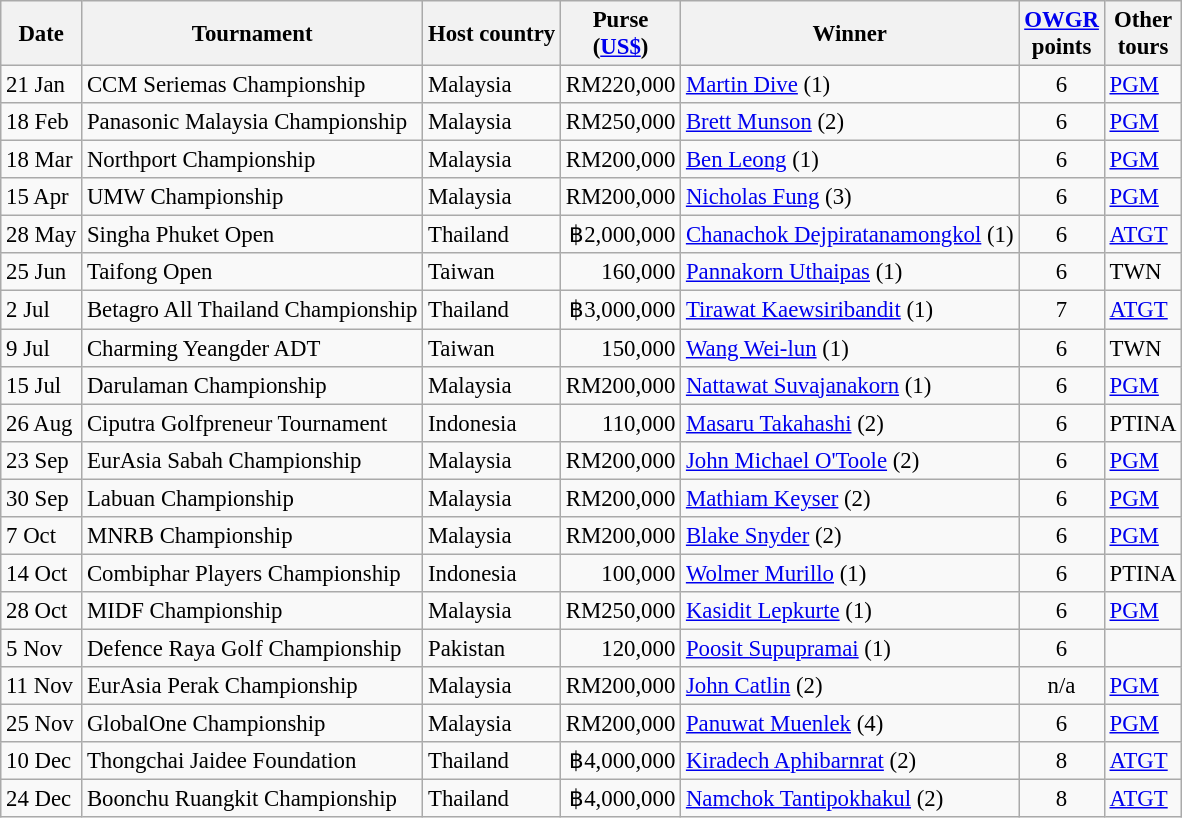<table class="wikitable" style="font-size:95%">
<tr>
<th>Date</th>
<th>Tournament</th>
<th>Host country</th>
<th>Purse<br>(<a href='#'>US$</a>)</th>
<th>Winner</th>
<th><a href='#'>OWGR</a><br>points</th>
<th>Other<br>tours</th>
</tr>
<tr>
<td>21 Jan</td>
<td>CCM Seriemas Championship</td>
<td>Malaysia</td>
<td align=right>RM220,000</td>
<td> <a href='#'>Martin Dive</a> (1)</td>
<td align=center>6</td>
<td><a href='#'>PGM</a></td>
</tr>
<tr>
<td>18 Feb</td>
<td>Panasonic Malaysia Championship</td>
<td>Malaysia</td>
<td align=right>RM250,000</td>
<td> <a href='#'>Brett Munson</a> (2)</td>
<td align=center>6</td>
<td><a href='#'>PGM</a></td>
</tr>
<tr>
<td>18 Mar</td>
<td>Northport Championship</td>
<td>Malaysia</td>
<td align=right>RM200,000</td>
<td> <a href='#'>Ben Leong</a> (1)</td>
<td align=center>6</td>
<td><a href='#'>PGM</a></td>
</tr>
<tr>
<td>15 Apr</td>
<td>UMW Championship</td>
<td>Malaysia</td>
<td align=right>RM200,000</td>
<td> <a href='#'>Nicholas Fung</a> (3)</td>
<td align=center>6</td>
<td><a href='#'>PGM</a></td>
</tr>
<tr>
<td>28 May</td>
<td>Singha Phuket Open</td>
<td>Thailand</td>
<td align=right>฿2,000,000</td>
<td> <a href='#'>Chanachok Dejpiratanamongkol</a> (1)</td>
<td align=center>6</td>
<td><a href='#'>ATGT</a></td>
</tr>
<tr>
<td>25 Jun</td>
<td>Taifong Open</td>
<td>Taiwan</td>
<td align=right>160,000</td>
<td> <a href='#'>Pannakorn Uthaipas</a> (1)</td>
<td align=center>6</td>
<td>TWN</td>
</tr>
<tr>
<td>2 Jul</td>
<td>Betagro All Thailand Championship</td>
<td>Thailand</td>
<td align=right>฿3,000,000</td>
<td> <a href='#'>Tirawat Kaewsiribandit</a> (1)</td>
<td align=center>7</td>
<td><a href='#'>ATGT</a></td>
</tr>
<tr>
<td>9 Jul</td>
<td>Charming Yeangder ADT</td>
<td>Taiwan</td>
<td align=right>150,000</td>
<td> <a href='#'>Wang Wei-lun</a> (1)</td>
<td align=center>6</td>
<td>TWN</td>
</tr>
<tr>
<td>15 Jul</td>
<td>Darulaman Championship</td>
<td>Malaysia</td>
<td align=right>RM200,000</td>
<td> <a href='#'>Nattawat Suvajanakorn</a> (1)</td>
<td align=center>6</td>
<td><a href='#'>PGM</a></td>
</tr>
<tr>
<td>26 Aug</td>
<td>Ciputra Golfpreneur Tournament</td>
<td>Indonesia</td>
<td align=right>110,000</td>
<td> <a href='#'>Masaru Takahashi</a> (2)</td>
<td align=center>6</td>
<td>PTINA</td>
</tr>
<tr>
<td>23 Sep</td>
<td>EurAsia Sabah Championship</td>
<td>Malaysia</td>
<td align=right>RM200,000</td>
<td> <a href='#'>John Michael O'Toole</a> (2)</td>
<td align=center>6</td>
<td><a href='#'>PGM</a></td>
</tr>
<tr>
<td>30 Sep</td>
<td>Labuan Championship</td>
<td>Malaysia</td>
<td align=right>RM200,000</td>
<td> <a href='#'>Mathiam Keyser</a> (2)</td>
<td align=center>6</td>
<td><a href='#'>PGM</a></td>
</tr>
<tr>
<td>7 Oct</td>
<td>MNRB Championship</td>
<td>Malaysia</td>
<td align=right>RM200,000</td>
<td> <a href='#'>Blake Snyder</a> (2)</td>
<td align=center>6</td>
<td><a href='#'>PGM</a></td>
</tr>
<tr>
<td>14 Oct</td>
<td>Combiphar Players Championship</td>
<td>Indonesia</td>
<td align=right>100,000</td>
<td> <a href='#'>Wolmer Murillo</a> (1)</td>
<td align=center>6</td>
<td>PTINA</td>
</tr>
<tr>
<td>28 Oct</td>
<td>MIDF Championship</td>
<td>Malaysia</td>
<td align=right>RM250,000</td>
<td> <a href='#'>Kasidit Lepkurte</a> (1)</td>
<td align=center>6</td>
<td><a href='#'>PGM</a></td>
</tr>
<tr>
<td>5 Nov</td>
<td>Defence Raya Golf Championship</td>
<td>Pakistan</td>
<td align=right>120,000</td>
<td> <a href='#'>Poosit Supupramai</a> (1)</td>
<td align=center>6</td>
<td></td>
</tr>
<tr>
<td>11 Nov</td>
<td>EurAsia Perak Championship</td>
<td>Malaysia</td>
<td align=right>RM200,000</td>
<td> <a href='#'>John Catlin</a> (2)</td>
<td align=center>n/a</td>
<td><a href='#'>PGM</a></td>
</tr>
<tr>
<td>25 Nov</td>
<td>GlobalOne Championship</td>
<td>Malaysia</td>
<td align=right>RM200,000</td>
<td> <a href='#'>Panuwat Muenlek</a> (4)</td>
<td align=center>6</td>
<td><a href='#'>PGM</a></td>
</tr>
<tr>
<td>10 Dec</td>
<td>Thongchai Jaidee Foundation</td>
<td>Thailand</td>
<td align=right>฿4,000,000</td>
<td> <a href='#'>Kiradech Aphibarnrat</a> (2)</td>
<td align=center>8</td>
<td><a href='#'>ATGT</a></td>
</tr>
<tr>
<td>24 Dec</td>
<td>Boonchu Ruangkit Championship</td>
<td>Thailand</td>
<td align=right>฿4,000,000</td>
<td> <a href='#'>Namchok Tantipokhakul</a> (2)</td>
<td align=center>8</td>
<td><a href='#'>ATGT</a></td>
</tr>
</table>
